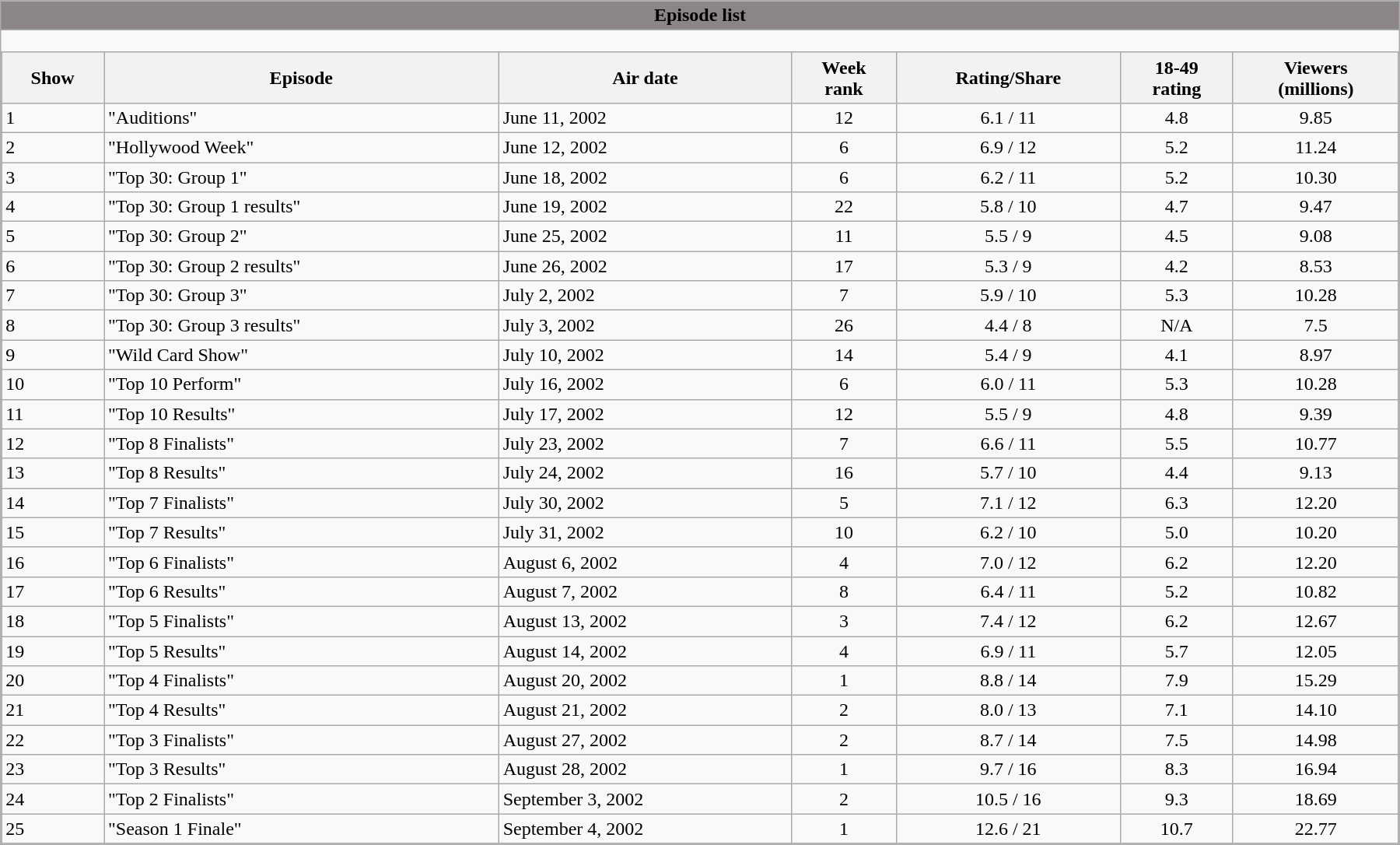<table class="wikitable collapsible" style="width:95%; margin:1em auto 1em auto;">
<tr>
<th style="background:#8b8589;"><strong>Episode list</strong></th>
</tr>
<tr>
<td style="padding:0; border:none;"><br><table class="wikitable sortable" style="margin:0; width:100%;">
<tr>
<th>Show</th>
<th>Episode</th>
<th>Air date</th>
<th>Week<br>rank</th>
<th>Rating/Share</th>
<th>18-49<br> rating</th>
<th>Viewers<br>(millions)</th>
</tr>
<tr>
<td>1</td>
<td>"Auditions"</td>
<td>June 11, 2002</td>
<td style="text-align:center;">12</td>
<td style="text-align:center;">6.1 / 11</td>
<td style="text-align:center;">4.8</td>
<td style="text-align:center;">9.85</td>
</tr>
<tr>
<td>2</td>
<td>"Hollywood Week"</td>
<td>June 12, 2002</td>
<td style="text-align:center;">6</td>
<td style="text-align:center;">6.9 / 12</td>
<td style="text-align:center;">5.2</td>
<td style="text-align:center;">11.24</td>
</tr>
<tr>
<td>3</td>
<td>"Top 30: Group 1"</td>
<td>June 18, 2002</td>
<td style="text-align:center;">6</td>
<td style="text-align:center;">6.2 / 11</td>
<td style="text-align:center;">5.2</td>
<td style="text-align:center;">10.30</td>
</tr>
<tr>
<td>4</td>
<td>"Top 30: Group 1 results"</td>
<td>June 19, 2002</td>
<td style="text-align:center;">22</td>
<td style="text-align:center;">5.8 / 10</td>
<td style="text-align:center;">4.7</td>
<td style="text-align:center;">9.47</td>
</tr>
<tr>
<td>5</td>
<td>"Top 30: Group 2"</td>
<td>June 25, 2002</td>
<td style="text-align:center;">11</td>
<td style="text-align:center;">5.5 / 9</td>
<td style="text-align:center;">4.5</td>
<td style="text-align:center;">9.08</td>
</tr>
<tr>
<td>6</td>
<td>"Top 30: Group 2 results"</td>
<td>June 26, 2002</td>
<td style="text-align:center;">17</td>
<td style="text-align:center;">5.3 / 9</td>
<td style="text-align:center;">4.2</td>
<td style="text-align:center;">8.53</td>
</tr>
<tr>
<td>7</td>
<td>"Top 30: Group 3"</td>
<td>July 2, 2002</td>
<td style="text-align:center;">7</td>
<td style="text-align:center;">5.9 / 10</td>
<td style="text-align:center;">5.3</td>
<td style="text-align:center;">10.28</td>
</tr>
<tr>
<td>8</td>
<td>"Top 30: Group 3 results"</td>
<td>July 3, 2002</td>
<td style="text-align:center;">26</td>
<td style="text-align:center;">4.4 / 8</td>
<td style="text-align:center;">N/A</td>
<td style="text-align:center;">7.5</td>
</tr>
<tr>
<td>9</td>
<td>"Wild Card Show"</td>
<td>July 10, 2002</td>
<td style="text-align:center;">14</td>
<td style="text-align:center;">5.4 / 9</td>
<td style="text-align:center;">4.1</td>
<td style="text-align:center;">8.97</td>
</tr>
<tr>
<td>10</td>
<td>"Top 10 Perform"</td>
<td>July 16, 2002</td>
<td style="text-align:center;">6</td>
<td style="text-align:center;">6.0 / 11</td>
<td style="text-align:center;">5.3</td>
<td style="text-align:center;">10.28</td>
</tr>
<tr>
<td>11</td>
<td>"Top 10 Results"</td>
<td>July 17, 2002</td>
<td style="text-align:center;">12</td>
<td style="text-align:center;">5.5 / 9</td>
<td style="text-align:center;">4.8</td>
<td style="text-align:center;">9.39</td>
</tr>
<tr>
<td>12</td>
<td>"Top 8 Finalists"</td>
<td>July 23, 2002</td>
<td style="text-align:center;">7</td>
<td style="text-align:center;">6.6 / 11</td>
<td style="text-align:center;">5.5</td>
<td style="text-align:center;">10.77</td>
</tr>
<tr>
<td>13</td>
<td>"Top 8 Results"</td>
<td>July 24, 2002</td>
<td style="text-align:center;">16</td>
<td style="text-align:center;">5.7 / 10</td>
<td style="text-align:center;">4.4</td>
<td style="text-align:center;">9.13</td>
</tr>
<tr>
<td>14</td>
<td>"Top 7 Finalists"</td>
<td>July 30, 2002</td>
<td style="text-align:center;">5</td>
<td style="text-align:center;">7.1 / 12</td>
<td style="text-align:center;">6.3</td>
<td style="text-align:center;">12.20</td>
</tr>
<tr>
<td>15</td>
<td>"Top 7 Results"</td>
<td>July 31, 2002</td>
<td style="text-align:center;">10</td>
<td style="text-align:center;">6.2 / 10</td>
<td style="text-align:center;">5.0</td>
<td style="text-align:center;">10.20</td>
</tr>
<tr>
<td>16</td>
<td>"Top 6 Finalists"</td>
<td>August 6, 2002</td>
<td style="text-align:center;">4</td>
<td style="text-align:center;">7.0 / 12</td>
<td style="text-align:center;">6.2</td>
<td style="text-align:center;">12.20</td>
</tr>
<tr>
<td>17</td>
<td>"Top 6 Results"</td>
<td>August 7, 2002</td>
<td style="text-align:center;">8</td>
<td style="text-align:center;">6.4 / 11</td>
<td style="text-align:center;">5.2</td>
<td style="text-align:center;">10.82</td>
</tr>
<tr>
<td>18</td>
<td>"Top 5 Finalists"</td>
<td>August 13, 2002</td>
<td style="text-align:center;">3</td>
<td style="text-align:center;">7.4 / 12</td>
<td style="text-align:center;">6.2</td>
<td style="text-align:center;">12.67</td>
</tr>
<tr>
<td>19</td>
<td>"Top 5 Results"</td>
<td>August 14, 2002</td>
<td style="text-align:center;">4</td>
<td style="text-align:center;">6.9 / 11</td>
<td style="text-align:center;">5.7</td>
<td style="text-align:center;">12.05</td>
</tr>
<tr>
<td>20</td>
<td>"Top 4 Finalists"</td>
<td>August 20, 2002</td>
<td style="text-align:center;">1</td>
<td style="text-align:center;">8.8 / 14</td>
<td style="text-align:center;">7.9</td>
<td style="text-align:center;">15.29</td>
</tr>
<tr>
<td>21</td>
<td>"Top 4 Results"</td>
<td>August 21, 2002</td>
<td style="text-align:center;">2</td>
<td style="text-align:center;">8.0 / 13</td>
<td style="text-align:center;">7.1</td>
<td style="text-align:center;">14.10</td>
</tr>
<tr>
<td>22</td>
<td>"Top 3 Finalists"</td>
<td>August 27, 2002</td>
<td style="text-align:center;">2</td>
<td style="text-align:center;">8.7 / 14</td>
<td style="text-align:center;">7.5</td>
<td style="text-align:center;">14.98</td>
</tr>
<tr>
<td>23</td>
<td>"Top 3 Results"</td>
<td>August 28, 2002</td>
<td style="text-align:center;">1</td>
<td style="text-align:center;">9.7 / 16</td>
<td style="text-align:center;">8.3</td>
<td style="text-align:center;">16.94</td>
</tr>
<tr>
<td>24</td>
<td>"Top 2 Finalists"</td>
<td>September 3, 2002</td>
<td style="text-align:center;">2</td>
<td style="text-align:center;">10.5 / 16</td>
<td style="text-align:center;">9.3</td>
<td style="text-align:center;">18.69</td>
</tr>
<tr>
<td>25</td>
<td>"Season 1 Finale"</td>
<td>September 4, 2002</td>
<td style="text-align:center;">1</td>
<td style="text-align:center;">12.6 / 21</td>
<td style="text-align:center;">10.7</td>
<td style="text-align:center;">22.77</td>
</tr>
</table>
</td>
</tr>
</table>
